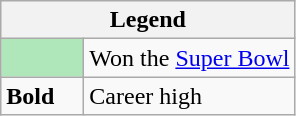<table class="wikitable mw-collapsible">
<tr>
<th colspan="2">Legend</th>
</tr>
<tr>
<td style="background:#afe6ba; width:3em;"></td>
<td>Won the <a href='#'>Super Bowl</a></td>
</tr>
<tr>
<td><strong>Bold</strong></td>
<td>Career high</td>
</tr>
</table>
